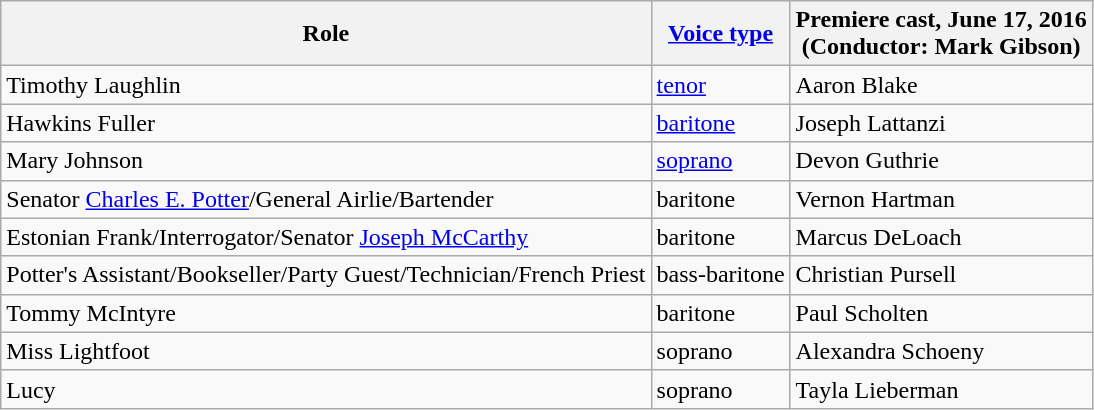<table class="wikitable">
<tr>
<th>Role</th>
<th><a href='#'>Voice type</a></th>
<th>Premiere cast, June 17, 2016<br>(Conductor: Mark Gibson)</th>
</tr>
<tr>
<td>Timothy Laughlin</td>
<td><a href='#'>tenor</a></td>
<td>Aaron Blake</td>
</tr>
<tr>
<td>Hawkins Fuller</td>
<td><a href='#'>baritone</a></td>
<td>Joseph Lattanzi</td>
</tr>
<tr>
<td>Mary Johnson</td>
<td><a href='#'>soprano</a></td>
<td>Devon Guthrie</td>
</tr>
<tr>
<td>Senator <a href='#'>Charles E. Potter</a>/General Airlie/Bartender</td>
<td>baritone</td>
<td>Vernon Hartman</td>
</tr>
<tr>
<td>Estonian Frank/Interrogator/Senator <a href='#'>Joseph McCarthy</a></td>
<td>baritone</td>
<td>Marcus DeLoach</td>
</tr>
<tr>
<td>Potter's Assistant/Bookseller/Party Guest/Technician/French Priest</td>
<td>bass-baritone</td>
<td>Christian Pursell</td>
</tr>
<tr>
<td>Tommy McIntyre</td>
<td>baritone</td>
<td>Paul Scholten</td>
</tr>
<tr>
<td>Miss Lightfoot</td>
<td>soprano</td>
<td>Alexandra Schoeny</td>
</tr>
<tr>
<td>Lucy</td>
<td>soprano</td>
<td>Tayla Lieberman</td>
</tr>
</table>
